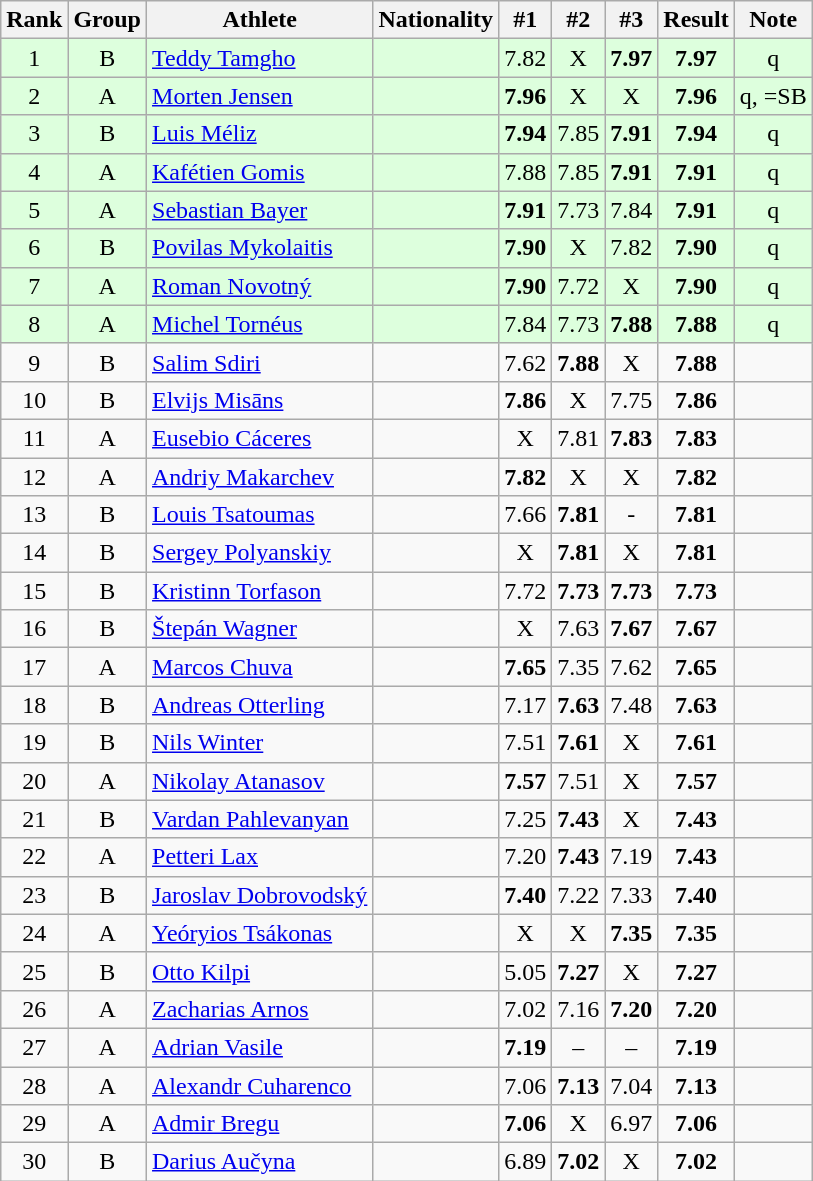<table class="wikitable sortable" style="text-align:center">
<tr>
<th>Rank</th>
<th>Group</th>
<th>Athlete</th>
<th>Nationality</th>
<th>#1</th>
<th>#2</th>
<th>#3</th>
<th>Result</th>
<th>Note</th>
</tr>
<tr bgcolor=ddffdd>
<td>1</td>
<td>B</td>
<td align=left><a href='#'>Teddy Tamgho</a></td>
<td align=left></td>
<td>7.82</td>
<td>X</td>
<td><strong>7.97</strong></td>
<td><strong>7.97 </strong></td>
<td>q</td>
</tr>
<tr bgcolor=ddffdd>
<td>2</td>
<td>A</td>
<td align=left><a href='#'>Morten Jensen</a></td>
<td align=left></td>
<td><strong>7.96 </strong></td>
<td>X</td>
<td>X</td>
<td><strong>7.96 </strong></td>
<td>q, =SB</td>
</tr>
<tr bgcolor=ddffdd>
<td>3</td>
<td>B</td>
<td align=left><a href='#'>Luis Méliz</a></td>
<td align=left></td>
<td><strong>7.94 </strong></td>
<td>7.85</td>
<td><strong>7.91</strong></td>
<td><strong>7.94 </strong></td>
<td>q</td>
</tr>
<tr bgcolor=ddffdd>
<td>4</td>
<td>A</td>
<td align=left><a href='#'>Kafétien Gomis</a></td>
<td align=left></td>
<td>7.88</td>
<td>7.85</td>
<td><strong>7.91</strong></td>
<td><strong>7.91</strong></td>
<td>q</td>
</tr>
<tr bgcolor=ddffdd>
<td>5</td>
<td>A</td>
<td align=left><a href='#'>Sebastian Bayer</a></td>
<td align=left></td>
<td><strong>7.91</strong></td>
<td>7.73</td>
<td>7.84</td>
<td><strong>7.91</strong></td>
<td>q</td>
</tr>
<tr bgcolor=ddffdd>
<td>6</td>
<td>B</td>
<td align=left><a href='#'>Povilas Mykolaitis</a></td>
<td align=left></td>
<td><strong>7.90</strong></td>
<td>X</td>
<td>7.82</td>
<td><strong>7.90</strong></td>
<td>q</td>
</tr>
<tr bgcolor=ddffdd>
<td>7</td>
<td>A</td>
<td align=left><a href='#'>Roman Novotný</a></td>
<td align=left></td>
<td><strong>7.90</strong></td>
<td>7.72</td>
<td>X</td>
<td><strong>7.90</strong></td>
<td>q</td>
</tr>
<tr bgcolor=ddffdd>
<td>8</td>
<td>A</td>
<td align=left><a href='#'>Michel Tornéus</a></td>
<td align=left></td>
<td>7.84</td>
<td>7.73</td>
<td><strong>7.88</strong></td>
<td><strong>7.88</strong></td>
<td>q</td>
</tr>
<tr>
<td>9</td>
<td>B</td>
<td align=left><a href='#'>Salim Sdiri</a></td>
<td align=left></td>
<td>7.62</td>
<td><strong>7.88</strong></td>
<td>X</td>
<td><strong>7.88</strong></td>
<td></td>
</tr>
<tr>
<td>10</td>
<td>B</td>
<td align=left><a href='#'>Elvijs Misāns</a></td>
<td align=left></td>
<td><strong>7.86</strong></td>
<td>X</td>
<td>7.75</td>
<td><strong>7.86</strong></td>
<td></td>
</tr>
<tr>
<td>11</td>
<td>A</td>
<td align=left><a href='#'>Eusebio Cáceres</a></td>
<td align=left></td>
<td>X</td>
<td>7.81</td>
<td><strong>7.83</strong></td>
<td><strong>7.83</strong></td>
<td></td>
</tr>
<tr>
<td>12</td>
<td>A</td>
<td align=left><a href='#'>Andriy Makarchev</a></td>
<td align=left></td>
<td><strong>7.82</strong></td>
<td>X</td>
<td>X</td>
<td><strong>7.82</strong></td>
<td></td>
</tr>
<tr>
<td>13</td>
<td>B</td>
<td align=left><a href='#'>Louis Tsatoumas</a></td>
<td align=left></td>
<td>7.66</td>
<td><strong>7.81</strong></td>
<td>-</td>
<td><strong>7.81</strong></td>
<td></td>
</tr>
<tr>
<td>14</td>
<td>B</td>
<td align=left><a href='#'>Sergey Polyanskiy</a></td>
<td align=left></td>
<td>X</td>
<td><strong>7.81</strong></td>
<td>X</td>
<td><strong>7.81</strong></td>
<td></td>
</tr>
<tr>
<td>15</td>
<td>B</td>
<td align=left><a href='#'>Kristinn Torfason</a></td>
<td align=left></td>
<td>7.72</td>
<td><strong>7.73</strong></td>
<td><strong>7.73</strong></td>
<td><strong>7.73</strong></td>
<td></td>
</tr>
<tr>
<td>16</td>
<td>B</td>
<td align=left><a href='#'>Štepán Wagner</a></td>
<td align=left></td>
<td>X</td>
<td>7.63</td>
<td><strong>7.67</strong></td>
<td><strong>7.67</strong></td>
<td></td>
</tr>
<tr>
<td>17</td>
<td>A</td>
<td align=left><a href='#'>Marcos Chuva</a></td>
<td align=left></td>
<td><strong>7.65</strong></td>
<td>7.35</td>
<td>7.62</td>
<td><strong>7.65</strong></td>
<td></td>
</tr>
<tr>
<td>18</td>
<td>B</td>
<td align=left><a href='#'>Andreas Otterling</a></td>
<td align=left></td>
<td>7.17</td>
<td><strong>7.63</strong></td>
<td>7.48</td>
<td><strong>7.63</strong></td>
<td></td>
</tr>
<tr>
<td>19</td>
<td>B</td>
<td align=left><a href='#'>Nils Winter</a></td>
<td align=left></td>
<td>7.51</td>
<td><strong>7.61</strong></td>
<td>X</td>
<td><strong>7.61</strong></td>
<td></td>
</tr>
<tr>
<td>20</td>
<td>A</td>
<td align=left><a href='#'>Nikolay Atanasov</a></td>
<td align=left></td>
<td><strong>7.57</strong></td>
<td>7.51</td>
<td>X</td>
<td><strong>7.57</strong></td>
<td></td>
</tr>
<tr>
<td>21</td>
<td>B</td>
<td align=left><a href='#'>Vardan Pahlevanyan</a></td>
<td align=left></td>
<td>7.25</td>
<td><strong>7.43</strong></td>
<td>X</td>
<td><strong>7.43</strong></td>
<td></td>
</tr>
<tr>
<td>22</td>
<td>A</td>
<td align=left><a href='#'>Petteri Lax</a></td>
<td align=left></td>
<td>7.20</td>
<td><strong>7.43</strong></td>
<td>7.19</td>
<td><strong>7.43</strong></td>
<td></td>
</tr>
<tr>
<td>23</td>
<td>B</td>
<td align=left><a href='#'>Jaroslav Dobrovodský</a></td>
<td align=left></td>
<td><strong>7.40</strong></td>
<td>7.22</td>
<td>7.33</td>
<td><strong>7.40</strong></td>
<td></td>
</tr>
<tr>
<td>24</td>
<td>A</td>
<td align=left><a href='#'>Yeóryios Tsákonas</a></td>
<td align=left></td>
<td>X</td>
<td>X</td>
<td><strong>7.35</strong></td>
<td><strong>7.35</strong></td>
<td></td>
</tr>
<tr>
<td>25</td>
<td>B</td>
<td align=left><a href='#'>Otto Kilpi</a></td>
<td align=left></td>
<td>5.05</td>
<td><strong>7.27</strong></td>
<td>X</td>
<td><strong>7.27</strong></td>
<td></td>
</tr>
<tr>
<td>26</td>
<td>A</td>
<td align=left><a href='#'>Zacharias Arnos</a></td>
<td align=left></td>
<td>7.02</td>
<td>7.16</td>
<td><strong>7.20</strong></td>
<td><strong>7.20</strong></td>
<td></td>
</tr>
<tr>
<td>27</td>
<td>A</td>
<td align=left><a href='#'>Adrian Vasile</a></td>
<td align=left></td>
<td><strong>7.19</strong></td>
<td>–</td>
<td>–</td>
<td><strong>7.19</strong></td>
<td></td>
</tr>
<tr>
<td>28</td>
<td>A</td>
<td align=left><a href='#'>Alexandr Cuharenco</a></td>
<td align=left></td>
<td>7.06</td>
<td><strong>7.13</strong></td>
<td>7.04</td>
<td><strong>7.13</strong></td>
<td></td>
</tr>
<tr>
<td>29</td>
<td>A</td>
<td align=left><a href='#'>Admir Bregu</a></td>
<td align=left></td>
<td><strong>7.06</strong></td>
<td>X</td>
<td>6.97</td>
<td><strong>7.06</strong></td>
<td></td>
</tr>
<tr>
<td>30</td>
<td>B</td>
<td align=left><a href='#'>Darius Aučyna</a></td>
<td align=left></td>
<td>6.89</td>
<td><strong>7.02</strong></td>
<td>X</td>
<td><strong>7.02</strong></td>
<td></td>
</tr>
</table>
